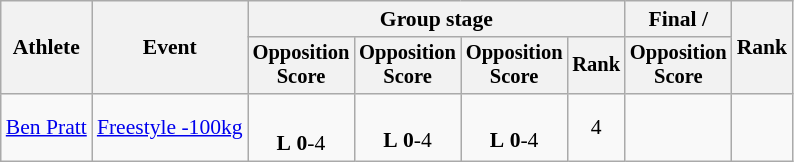<table class="wikitable" style="font-size:90%">
<tr>
<th rowspan=2>Athlete</th>
<th rowspan=2>Event</th>
<th colspan=4>Group stage</th>
<th>Final / </th>
<th rowspan=2>Rank</th>
</tr>
<tr style="font-size:95%">
<th>Opposition<br>Score</th>
<th>Opposition<br>Score</th>
<th>Opposition<br>Score</th>
<th>Rank</th>
<th>Opposition<br>Score</th>
</tr>
<tr align=center>
<td align=left><a href='#'>Ben Pratt</a></td>
<td align=left><a href='#'>Freestyle -100kg</a></td>
<td><br><strong>L</strong> <strong>0</strong>-4 <sup></sup></td>
<td><br><strong>L</strong> <strong>0</strong>-4</td>
<td><br><strong>L</strong> <strong>0</strong>-4</td>
<td>4 </td>
<td><br></td>
<td></td>
</tr>
</table>
